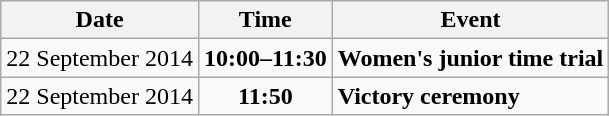<table class="wikitable">
<tr>
<th>Date</th>
<th>Time</th>
<th>Event</th>
</tr>
<tr>
<td>22 September 2014</td>
<td><strong>10:00–11:30</strong></td>
<td><strong>Women's junior time trial</strong></td>
</tr>
<tr>
<td>22 September 2014</td>
<td align=center><strong>11:50</strong></td>
<td><strong>Victory ceremony</strong></td>
</tr>
</table>
